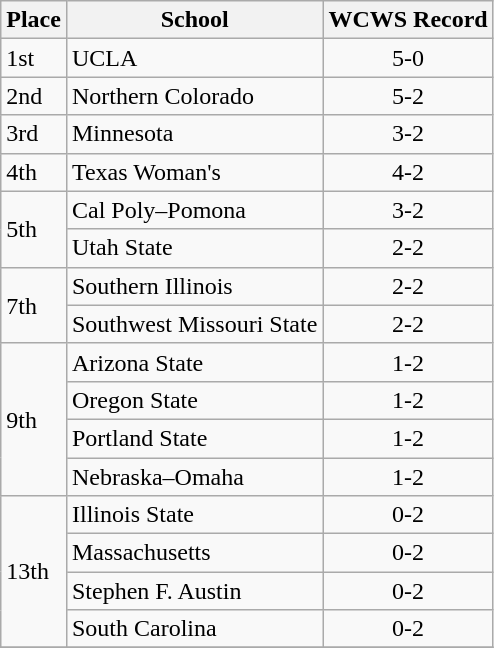<table class="wikitable">
<tr>
<th>Place</th>
<th>School</th>
<th align="center">WCWS Record</th>
</tr>
<tr>
<td>1st</td>
<td>UCLA</td>
<td align="center">5-0</td>
</tr>
<tr>
<td>2nd</td>
<td>Northern Colorado</td>
<td align="center">5-2</td>
</tr>
<tr>
<td>3rd</td>
<td>Minnesota</td>
<td align="center">3-2</td>
</tr>
<tr>
<td>4th</td>
<td>Texas Woman's</td>
<td align="center">4-2</td>
</tr>
<tr>
<td rowspan="2">5th</td>
<td>Cal Poly–Pomona</td>
<td align="center">3-2</td>
</tr>
<tr>
<td>Utah State</td>
<td align="center">2-2</td>
</tr>
<tr>
<td rowspan="2">7th</td>
<td>Southern Illinois</td>
<td align="center">2-2</td>
</tr>
<tr>
<td>Southwest Missouri State</td>
<td align="center">2-2</td>
</tr>
<tr>
<td rowspan="4">9th</td>
<td>Arizona State</td>
<td align="center">1-2</td>
</tr>
<tr>
<td>Oregon State</td>
<td align="center">1-2</td>
</tr>
<tr>
<td>Portland State</td>
<td align="center">1-2</td>
</tr>
<tr>
<td>Nebraska–Omaha</td>
<td align="center">1-2</td>
</tr>
<tr>
<td rowspan="4">13th</td>
<td>Illinois State</td>
<td align="center">0-2</td>
</tr>
<tr>
<td>Massachusetts</td>
<td align="center">0-2</td>
</tr>
<tr>
<td>Stephen F. Austin</td>
<td align="center">0-2</td>
</tr>
<tr>
<td>South Carolina</td>
<td align="center">0-2</td>
</tr>
<tr>
</tr>
</table>
